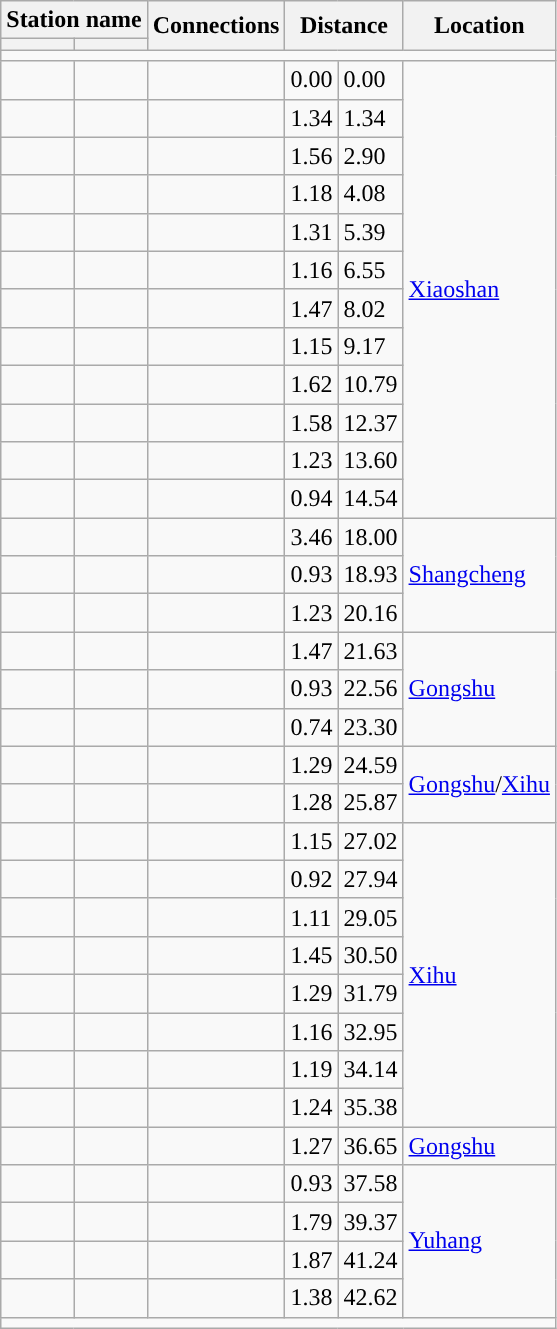<table class="wikitable">
<tr>
<th colspan="2">Station name</th>
<th rowspan="2">Connections</th>
<th colspan="2" rowspan="2">Distance<br></th>
<th rowspan="2">Location</th>
</tr>
<tr>
<th></th>
<th></th>
</tr>
<tr style="background:#">
<td colspan = "6"></td>
</tr>
<tr>
<td></td>
<td></td>
<td></td>
<td>0.00</td>
<td>0.00</td>
<td rowspan="12"><a href='#'>Xiaoshan</a></td>
</tr>
<tr>
<td></td>
<td></td>
<td></td>
<td>1.34</td>
<td>1.34</td>
</tr>
<tr>
<td></td>
<td></td>
<td></td>
<td>1.56</td>
<td>2.90</td>
</tr>
<tr>
<td></td>
<td></td>
<td></td>
<td>1.18</td>
<td>4.08</td>
</tr>
<tr>
<td></td>
<td></td>
<td></td>
<td>1.31</td>
<td>5.39</td>
</tr>
<tr>
<td></td>
<td></td>
<td></td>
<td>1.16</td>
<td>6.55</td>
</tr>
<tr>
<td></td>
<td></td>
<td></td>
<td>1.47</td>
<td>8.02</td>
</tr>
<tr>
<td></td>
<td></td>
<td></td>
<td>1.15</td>
<td>9.17</td>
</tr>
<tr>
<td></td>
<td></td>
<td></td>
<td>1.62</td>
<td>10.79</td>
</tr>
<tr>
<td></td>
<td></td>
<td></td>
<td>1.58</td>
<td>12.37</td>
</tr>
<tr>
<td></td>
<td></td>
<td></td>
<td>1.23</td>
<td>13.60</td>
</tr>
<tr>
<td></td>
<td></td>
<td></td>
<td>0.94</td>
<td>14.54</td>
</tr>
<tr>
<td></td>
<td></td>
<td> </td>
<td>3.46</td>
<td>18.00</td>
<td rowspan="3"><a href='#'>Shangcheng</a></td>
</tr>
<tr>
<td></td>
<td></td>
<td></td>
<td>0.93</td>
<td>18.93</td>
</tr>
<tr>
<td></td>
<td></td>
<td></td>
<td>1.23</td>
<td>20.16</td>
</tr>
<tr>
<td></td>
<td></td>
<td></td>
<td>1.47</td>
<td>21.63</td>
<td rowspan="3"><a href='#'>Gongshu</a></td>
</tr>
<tr>
<td></td>
<td></td>
<td></td>
<td>0.93</td>
<td>22.56</td>
</tr>
<tr>
<td></td>
<td></td>
<td></td>
<td>0.74</td>
<td>23.30</td>
</tr>
<tr>
<td></td>
<td></td>
<td></td>
<td>1.29</td>
<td>24.59</td>
<td rowspan="2"><a href='#'>Gongshu</a>/<a href='#'>Xihu</a></td>
</tr>
<tr>
<td></td>
<td></td>
<td></td>
<td>1.28</td>
<td>25.87</td>
</tr>
<tr>
<td></td>
<td></td>
<td></td>
<td>1.15</td>
<td>27.02</td>
<td rowspan="8"><a href='#'>Xihu</a></td>
</tr>
<tr>
<td></td>
<td></td>
<td></td>
<td>0.92</td>
<td>27.94</td>
</tr>
<tr>
<td></td>
<td></td>
<td></td>
<td>1.11</td>
<td>29.05</td>
</tr>
<tr>
<td></td>
<td></td>
<td></td>
<td>1.45</td>
<td>30.50</td>
</tr>
<tr>
<td></td>
<td></td>
<td></td>
<td>1.29</td>
<td>31.79</td>
</tr>
<tr>
<td></td>
<td></td>
<td></td>
<td>1.16</td>
<td>32.95</td>
</tr>
<tr>
<td></td>
<td></td>
<td></td>
<td>1.19</td>
<td>34.14</td>
</tr>
<tr>
<td></td>
<td></td>
<td></td>
<td>1.24</td>
<td>35.38</td>
</tr>
<tr>
<td></td>
<td></td>
<td></td>
<td>1.27</td>
<td>36.65</td>
<td><a href='#'>Gongshu</a></td>
</tr>
<tr>
<td></td>
<td></td>
<td></td>
<td>0.93</td>
<td>37.58</td>
<td rowspan="4"><a href='#'>Yuhang</a></td>
</tr>
<tr>
<td></td>
<td></td>
<td></td>
<td>1.79</td>
<td>39.37</td>
</tr>
<tr>
<td></td>
<td></td>
<td></td>
<td>1.87</td>
<td>41.24</td>
</tr>
<tr>
<td></td>
<td></td>
<td></td>
<td>1.38</td>
<td>42.62</td>
</tr>
<tr style="background:#">
<td colspan = "6"></td>
</tr>
</table>
